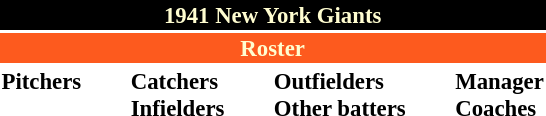<table class="toccolours" style="font-size: 95%;">
<tr>
<th colspan="10" style="background-color: black; color: #FFFDD0; text-align: center;">1941 New York Giants</th>
</tr>
<tr>
<td colspan="10" style="background-color: #fd5a1e; color: #FFFDD0; text-align: center;"><strong>Roster</strong></td>
</tr>
<tr>
<td valign="top"><strong>Pitchers</strong><br>
















</td>
<td width="25px"></td>
<td valign="top"><strong>Catchers</strong><br>



<strong>Infielders</strong>








</td>
<td width="25px"></td>
<td valign="top"><strong>Outfielders</strong><br>






<strong>Other batters</strong>
</td>
<td width="25px"></td>
<td valign="top"><strong>Manager</strong><br>
<strong>Coaches</strong>


</td>
</tr>
</table>
